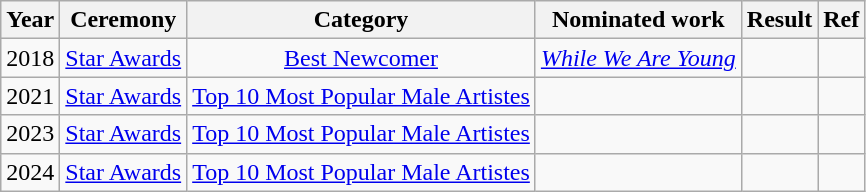<table class="wikitable sortable" style="text-align: center;">
<tr>
<th>Year</th>
<th>Ceremony</th>
<th>Category</th>
<th>Nominated work</th>
<th>Result</th>
<th class="unsortable">Ref</th>
</tr>
<tr>
<td>2018</td>
<td><a href='#'>Star Awards</a></td>
<td><a href='#'>Best Newcomer</a></td>
<td><em><a href='#'>While We Are Young</a></em> </td>
<td></td>
<td></td>
</tr>
<tr>
<td>2021</td>
<td><a href='#'>Star Awards</a></td>
<td><a href='#'>Top 10 Most Popular Male Artistes</a></td>
<td></td>
<td></td>
<td></td>
</tr>
<tr>
<td>2023</td>
<td><a href='#'>Star Awards</a></td>
<td><a href='#'>Top 10 Most Popular Male Artistes</a></td>
<td></td>
<td></td>
<td></td>
</tr>
<tr>
<td>2024</td>
<td><a href='#'>Star Awards</a></td>
<td><a href='#'>Top 10 Most Popular Male Artistes</a></td>
<td></td>
<td></td>
<td></td>
</tr>
</table>
